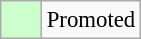<table class="wikitable" style="font-size: 95%">
<tr>
<td bgcolor="#ccffcc" width="20"> </td>
<td>Promoted</td>
</tr>
</table>
